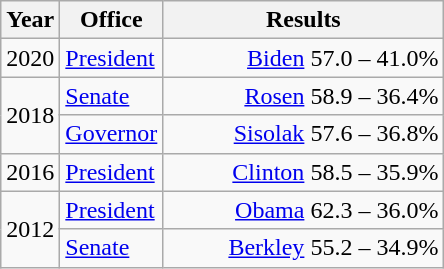<table class=wikitable>
<tr>
<th width="30">Year</th>
<th width="60">Office</th>
<th width="180">Results</th>
</tr>
<tr>
<td>2020</td>
<td><a href='#'>President</a></td>
<td align="right" ><a href='#'>Biden</a> 57.0 – 41.0%</td>
</tr>
<tr>
<td rowspan="2">2018</td>
<td><a href='#'>Senate</a></td>
<td align="right" ><a href='#'>Rosen</a> 58.9 – 36.4%</td>
</tr>
<tr>
<td><a href='#'>Governor</a></td>
<td align="right" ><a href='#'>Sisolak</a> 57.6 – 36.8%</td>
</tr>
<tr>
<td>2016</td>
<td><a href='#'>President</a></td>
<td align="right" ><a href='#'>Clinton</a> 58.5 – 35.9%</td>
</tr>
<tr>
<td rowspan="2">2012</td>
<td><a href='#'>President</a></td>
<td align="right" ><a href='#'>Obama</a> 62.3 – 36.0%</td>
</tr>
<tr>
<td><a href='#'>Senate</a></td>
<td align="right" ><a href='#'>Berkley</a> 55.2 – 34.9%</td>
</tr>
</table>
